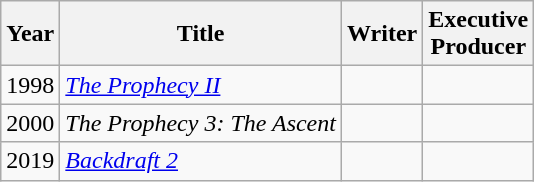<table class="wikitable">
<tr>
<th>Year</th>
<th>Title</th>
<th>Writer</th>
<th>Executive<br>Producer</th>
</tr>
<tr>
<td>1998</td>
<td><em><a href='#'>The Prophecy II</a></em></td>
<td></td>
<td></td>
</tr>
<tr>
<td>2000</td>
<td><em>The Prophecy 3: The Ascent</em></td>
<td></td>
<td></td>
</tr>
<tr>
<td>2019</td>
<td><em><a href='#'>Backdraft 2</a></em></td>
<td></td>
<td></td>
</tr>
</table>
